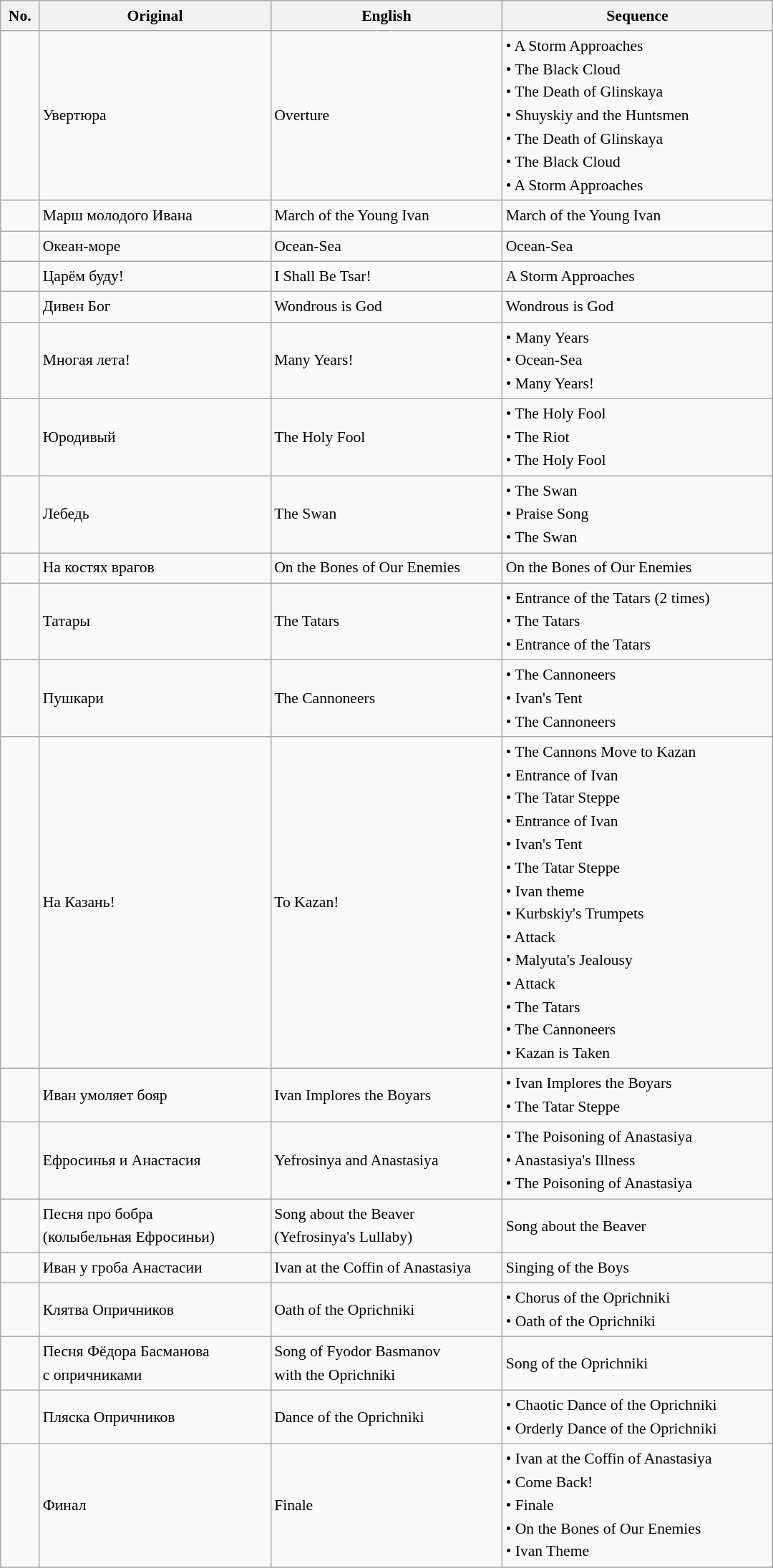<table class="wikitable" border="1"; style="width:50em; font-size:90%; line-height:1.5">
<tr>
<th style="width:5%;">No.</th>
<th style="width:30%;">Original</th>
<th style="width:30%;">English</th>
<th style="width:35%;">Sequence</th>
</tr>
<tr>
<td></td>
<td>Увертюра</td>
<td>Overture</td>
<td>• A Storm Approaches<br>• The Black Cloud <br>• The Death of Glinskaya <br>• Shuyskiy and the Huntsmen <br>• The Death of Glinskaya <br>• The Black Cloud<br>• A Storm Approaches</td>
</tr>
<tr>
<td></td>
<td>Марш молодого Ивана</td>
<td>March of the Young Ivan</td>
<td>March of the Young Ivan</td>
</tr>
<tr>
<td></td>
<td>Океан-море</td>
<td>Ocean-Sea</td>
<td>Ocean-Sea</td>
</tr>
<tr>
<td></td>
<td>Царём буду!</td>
<td>I Shall Be Tsar!</td>
<td>A Storm Approaches</td>
</tr>
<tr>
<td></td>
<td>Дивен Бог</td>
<td>Wondrous is God</td>
<td>Wondrous is God</td>
</tr>
<tr>
<td></td>
<td>Многая лета!</td>
<td>Many Years!</td>
<td>• Many Years<br>• Ocean-Sea<br>• Many Years!</td>
</tr>
<tr>
<td></td>
<td>Юродивый</td>
<td>The Holy Fool</td>
<td>• The Holy Fool<br>• The Riot <br>• The Holy Fool</td>
</tr>
<tr>
<td></td>
<td>Лебедь</td>
<td>The Swan</td>
<td>• The Swan<br>• Praise Song<br>• The Swan</td>
</tr>
<tr>
<td></td>
<td>На костях врагов</td>
<td>On the Bones of Our Enemies</td>
<td>On the Bones of Our Enemies</td>
</tr>
<tr>
<td></td>
<td>Татары</td>
<td>The Tatars</td>
<td>• Entrance of the Tatars (2 times)<br>• The Tatars<br>• Entrance of the Tatars</td>
</tr>
<tr>
<td></td>
<td>Пушкари</td>
<td>The Cannoneers</td>
<td>• The Cannoneers<br>• Ivan's Tent<br>• The Cannoneers</td>
</tr>
<tr>
<td></td>
<td>На Казань!</td>
<td>To Kazan!</td>
<td>• The Cannons Move to Kazan<br>• Entrance of Ivan <br>• The Tatar Steppe<br>• Entrance of Ivan <br>• Ivan's Tent<br>• The Tatar Steppe<br>• Ivan theme <br>• Kurbskiy's Trumpets <br>• Attack<br>• Malyuta's Jealousy<br>• Attack <br>• The Tatars<br>• The Cannoneers<br>• Kazan is Taken</td>
</tr>
<tr>
<td></td>
<td>Иван умоляет бояр</td>
<td>Ivan Implores the Boyars</td>
<td>• Ivan Implores the Boyars<br>• The Tatar Steppe</td>
</tr>
<tr>
<td></td>
<td>Ефросинья и Анастасия</td>
<td>Yefrosinya and Anastasiya</td>
<td>• The Poisoning of Anastasiya<br>• Anastasiya's Illness<br>• The Poisoning of Anastasiya</td>
</tr>
<tr>
<td></td>
<td>Песня про бобра<br>(колыбельная Ефросиньи)</td>
<td>Song about the Beaver<br>(Yefrosinya's Lullaby)</td>
<td>Song about the Beaver</td>
</tr>
<tr>
<td></td>
<td>Иван у гроба Анастасии</td>
<td>Ivan at the Coffin of Anastasiya</td>
<td>Singing of the Boys</td>
</tr>
<tr>
<td></td>
<td>Клятва Опричников</td>
<td>Oath of the Oprichniki</td>
<td>• Chorus of the Oprichniki<br>• Oath of the Oprichniki</td>
</tr>
<tr>
<td></td>
<td>Песня Фёдора Басманова<br>с опричниками</td>
<td>Song of Fyodor Basmanov<br>with the Oprichniki</td>
<td>Song of the Oprichniki</td>
</tr>
<tr>
<td></td>
<td>Пляска Опричников</td>
<td>Dance of the Oprichniki</td>
<td>• Chaotic Dance of the Oprichniki<br>• Orderly Dance of the Oprichniki</td>
</tr>
<tr>
<td></td>
<td>Финал</td>
<td>Finale</td>
<td>• Ivan at the Coffin of Anastasiya<br>• Come Back!<br>• Finale<br>• On the Bones of Our Enemies<br>• Ivan Theme</td>
</tr>
<tr>
</tr>
</table>
